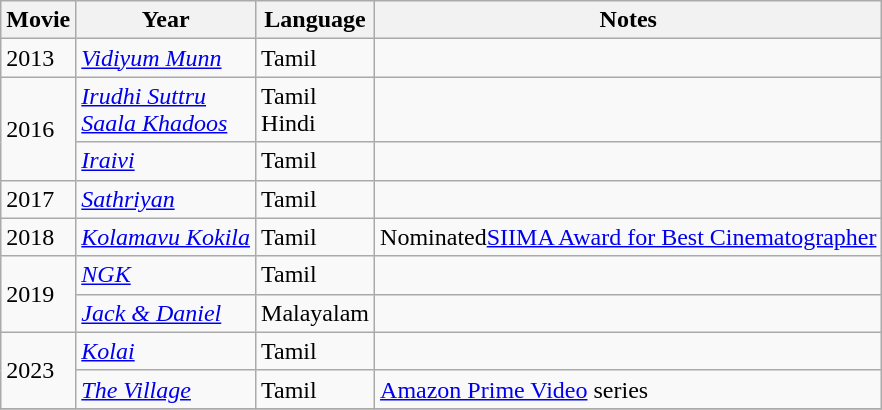<table class="wikitable">
<tr>
<th>Movie</th>
<th>Year</th>
<th>Language</th>
<th>Notes</th>
</tr>
<tr>
<td>2013</td>
<td><em><a href='#'>Vidiyum Munn</a></em></td>
<td>Tamil</td>
<td></td>
</tr>
<tr>
<td rowspan="2">2016</td>
<td><em><a href='#'>Irudhi Suttru</a></em><br><em><a href='#'>Saala Khadoos</a></em></td>
<td>Tamil<br>Hindi</td>
<td></td>
</tr>
<tr>
<td><em><a href='#'>Iraivi</a></em></td>
<td>Tamil</td>
<td></td>
</tr>
<tr>
<td>2017</td>
<td><em><a href='#'>Sathriyan</a></em></td>
<td>Tamil</td>
<td></td>
</tr>
<tr>
<td>2018</td>
<td><em><a href='#'>Kolamavu Kokila</a></em></td>
<td>Tamil</td>
<td>Nominated<a href='#'>SIIMA Award for Best Cinematographer</a></td>
</tr>
<tr>
<td rowspan="2">2019</td>
<td><em><a href='#'>NGK</a></em></td>
<td>Tamil</td>
<td></td>
</tr>
<tr>
<td><em><a href='#'>Jack & Daniel</a></em></td>
<td>Malayalam</td>
<td></td>
</tr>
<tr>
<td rowspan="2">2023</td>
<td><em><a href='#'>Kolai</a></em></td>
<td>Tamil</td>
<td></td>
</tr>
<tr>
<td><em><a href='#'>The Village</a></em></td>
<td>Tamil</td>
<td><a href='#'>Amazon Prime Video</a> series</td>
</tr>
<tr>
</tr>
</table>
